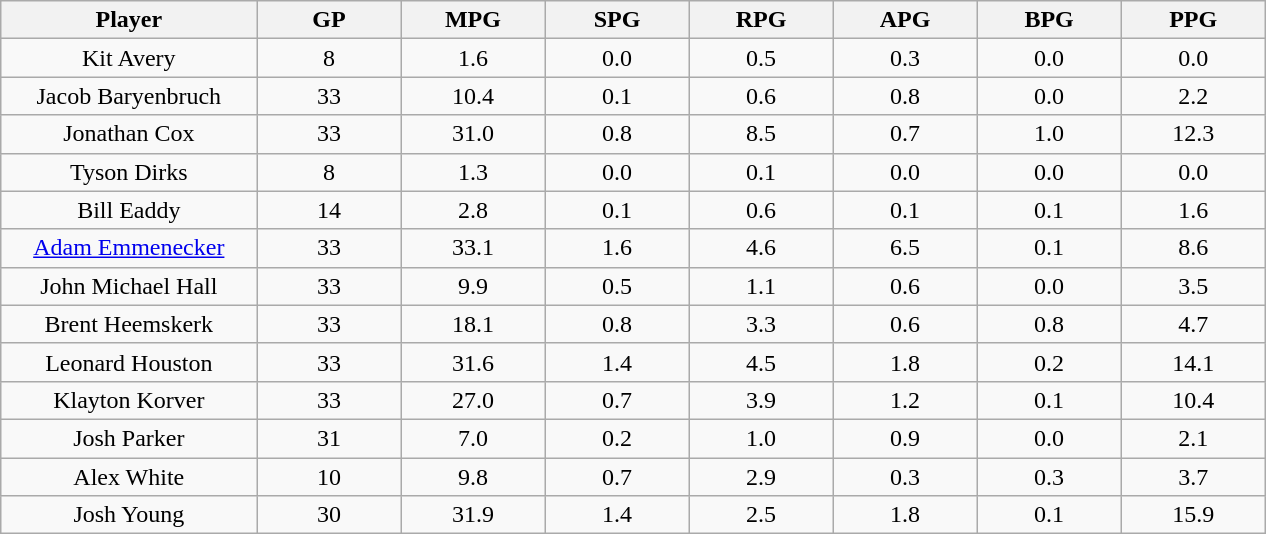<table class="wikitable sortable">
<tr>
<th bgcolor="#DDDDFF" width="16%">Player</th>
<th bgcolor="#DDDDFF" width="9%">GP</th>
<th bgcolor="#DDDDFF" width="9%">MPG</th>
<th bgcolor="#DDDDFF" width="9%">SPG</th>
<th bgcolor="#DDDDFF" width="9%">RPG</th>
<th bgcolor="#DDDDFF" width="9%">APG</th>
<th bgcolor="#DDDDFF" width="9%">BPG</th>
<th bgcolor="#DDDDFF" width="9%">PPG</th>
</tr>
<tr align="center">
<td>Kit Avery</td>
<td>8</td>
<td>1.6</td>
<td>0.0</td>
<td>0.5</td>
<td>0.3</td>
<td>0.0</td>
<td>0.0</td>
</tr>
<tr align="center">
<td>Jacob Baryenbruch</td>
<td>33</td>
<td>10.4</td>
<td>0.1</td>
<td>0.6</td>
<td>0.8</td>
<td>0.0</td>
<td>2.2</td>
</tr>
<tr align="center">
<td>Jonathan Cox</td>
<td>33</td>
<td>31.0</td>
<td>0.8</td>
<td>8.5</td>
<td>0.7</td>
<td>1.0</td>
<td>12.3</td>
</tr>
<tr align="center">
<td>Tyson Dirks</td>
<td>8</td>
<td>1.3</td>
<td>0.0</td>
<td>0.1</td>
<td>0.0</td>
<td>0.0</td>
<td>0.0</td>
</tr>
<tr align="center">
<td>Bill Eaddy</td>
<td>14</td>
<td>2.8</td>
<td>0.1</td>
<td>0.6</td>
<td>0.1</td>
<td>0.1</td>
<td>1.6</td>
</tr>
<tr align="center">
<td><a href='#'>Adam Emmenecker</a></td>
<td>33</td>
<td>33.1</td>
<td>1.6</td>
<td>4.6</td>
<td>6.5</td>
<td>0.1</td>
<td>8.6</td>
</tr>
<tr align="center">
<td>John Michael Hall</td>
<td>33</td>
<td>9.9</td>
<td>0.5</td>
<td>1.1</td>
<td>0.6</td>
<td>0.0</td>
<td>3.5</td>
</tr>
<tr align="center">
<td>Brent Heemskerk</td>
<td>33</td>
<td>18.1</td>
<td>0.8</td>
<td>3.3</td>
<td>0.6</td>
<td>0.8</td>
<td>4.7</td>
</tr>
<tr align="center">
<td>Leonard Houston</td>
<td>33</td>
<td>31.6</td>
<td>1.4</td>
<td>4.5</td>
<td>1.8</td>
<td>0.2</td>
<td>14.1</td>
</tr>
<tr align="center">
<td>Klayton Korver</td>
<td>33</td>
<td>27.0</td>
<td>0.7</td>
<td>3.9</td>
<td>1.2</td>
<td>0.1</td>
<td>10.4</td>
</tr>
<tr align="center">
<td>Josh Parker</td>
<td>31</td>
<td>7.0</td>
<td>0.2</td>
<td>1.0</td>
<td>0.9</td>
<td>0.0</td>
<td>2.1</td>
</tr>
<tr align="center">
<td>Alex White</td>
<td>10</td>
<td>9.8</td>
<td>0.7</td>
<td>2.9</td>
<td>0.3</td>
<td>0.3</td>
<td>3.7</td>
</tr>
<tr align="center">
<td>Josh Young</td>
<td>30</td>
<td>31.9</td>
<td>1.4</td>
<td>2.5</td>
<td>1.8</td>
<td>0.1</td>
<td>15.9</td>
</tr>
</table>
